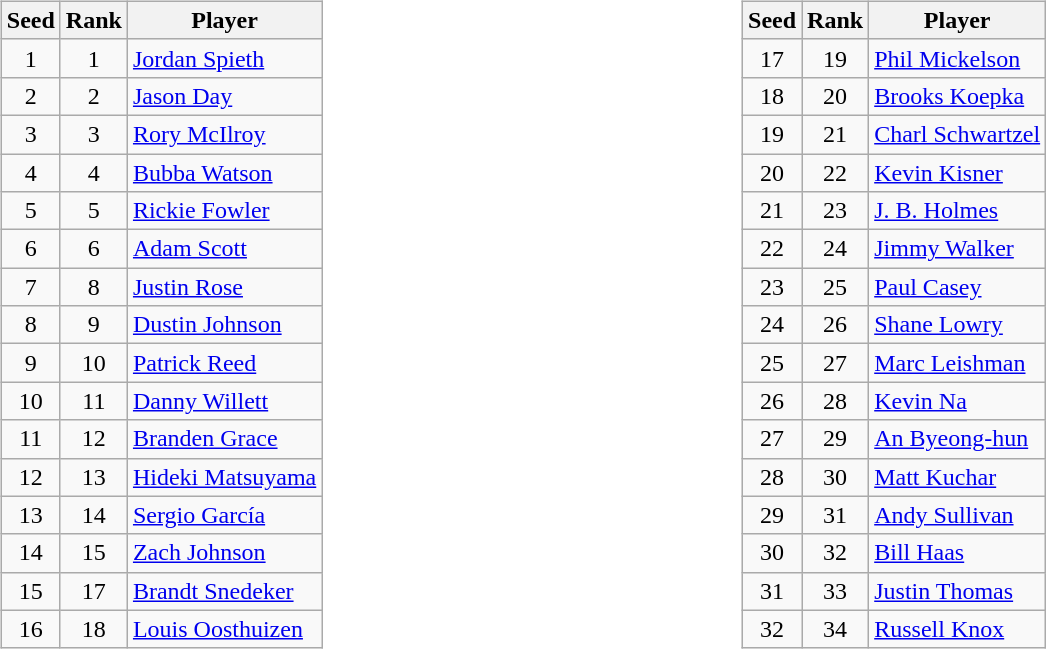<table style="width: 60em">
<tr>
<td><br><table class="wikitable">
<tr>
<th>Seed</th>
<th>Rank</th>
<th>Player</th>
</tr>
<tr>
<td align=center>1</td>
<td align=center>1</td>
<td> <a href='#'>Jordan Spieth</a></td>
</tr>
<tr>
<td align=center>2</td>
<td align=center>2</td>
<td> <a href='#'>Jason Day</a></td>
</tr>
<tr>
<td align=center>3</td>
<td align=center>3</td>
<td> <a href='#'>Rory McIlroy</a></td>
</tr>
<tr>
<td align=center>4</td>
<td align=center>4</td>
<td> <a href='#'>Bubba Watson</a></td>
</tr>
<tr>
<td align=center>5</td>
<td align=center>5</td>
<td> <a href='#'>Rickie Fowler</a></td>
</tr>
<tr>
<td align=center>6</td>
<td align=center>6</td>
<td> <a href='#'>Adam Scott</a></td>
</tr>
<tr>
<td align=center>7</td>
<td align=center>8</td>
<td> <a href='#'>Justin Rose</a></td>
</tr>
<tr>
<td align=center>8</td>
<td align=center>9</td>
<td> <a href='#'>Dustin Johnson</a></td>
</tr>
<tr>
<td align=center>9</td>
<td align=center>10</td>
<td> <a href='#'>Patrick Reed</a></td>
</tr>
<tr>
<td align=center>10</td>
<td align=center>11</td>
<td> <a href='#'>Danny Willett</a></td>
</tr>
<tr>
<td align=center>11</td>
<td align=center>12</td>
<td> <a href='#'>Branden Grace</a></td>
</tr>
<tr>
<td align=center>12</td>
<td align=center>13</td>
<td> <a href='#'>Hideki Matsuyama</a></td>
</tr>
<tr>
<td align=center>13</td>
<td align=center>14</td>
<td> <a href='#'>Sergio García</a></td>
</tr>
<tr>
<td align=center>14</td>
<td align=center>15</td>
<td> <a href='#'>Zach Johnson</a></td>
</tr>
<tr>
<td align=center>15</td>
<td align=center>17</td>
<td> <a href='#'>Brandt Snedeker</a></td>
</tr>
<tr>
<td align=center>16</td>
<td align=center>18</td>
<td> <a href='#'>Louis Oosthuizen</a></td>
</tr>
</table>
</td>
<td></td>
<td><br><table class="wikitable">
<tr>
<th>Seed</th>
<th>Rank</th>
<th>Player</th>
</tr>
<tr>
<td align=center>17</td>
<td align=center>19</td>
<td> <a href='#'>Phil Mickelson</a></td>
</tr>
<tr>
<td align=center>18</td>
<td align=center>20</td>
<td> <a href='#'>Brooks Koepka</a></td>
</tr>
<tr>
<td align=center>19</td>
<td align=center>21</td>
<td> <a href='#'>Charl Schwartzel</a></td>
</tr>
<tr>
<td align=center>20</td>
<td align=center>22</td>
<td> <a href='#'>Kevin Kisner</a></td>
</tr>
<tr>
<td align=center>21</td>
<td align=center>23</td>
<td> <a href='#'>J. B. Holmes</a></td>
</tr>
<tr>
<td align=center>22</td>
<td align=center>24</td>
<td> <a href='#'>Jimmy Walker</a></td>
</tr>
<tr>
<td align=center>23</td>
<td align=center>25</td>
<td> <a href='#'>Paul Casey</a></td>
</tr>
<tr>
<td align=center>24</td>
<td align=center>26</td>
<td> <a href='#'>Shane Lowry</a></td>
</tr>
<tr>
<td align=center>25</td>
<td align=center>27</td>
<td> <a href='#'>Marc Leishman</a></td>
</tr>
<tr>
<td align=center>26</td>
<td align=center>28</td>
<td> <a href='#'>Kevin Na</a></td>
</tr>
<tr>
<td align=center>27</td>
<td align=center>29</td>
<td> <a href='#'>An Byeong-hun</a></td>
</tr>
<tr>
<td align=center>28</td>
<td align=center>30</td>
<td> <a href='#'>Matt Kuchar</a></td>
</tr>
<tr>
<td align=center>29</td>
<td align=center>31</td>
<td> <a href='#'>Andy Sullivan</a></td>
</tr>
<tr>
<td align=center>30</td>
<td align=center>32</td>
<td> <a href='#'>Bill Haas</a></td>
</tr>
<tr>
<td align=center>31</td>
<td align=center>33</td>
<td> <a href='#'>Justin Thomas</a></td>
</tr>
<tr>
<td align=center>32</td>
<td align=center>34</td>
<td> <a href='#'>Russell Knox</a></td>
</tr>
</table>
</td>
</tr>
</table>
